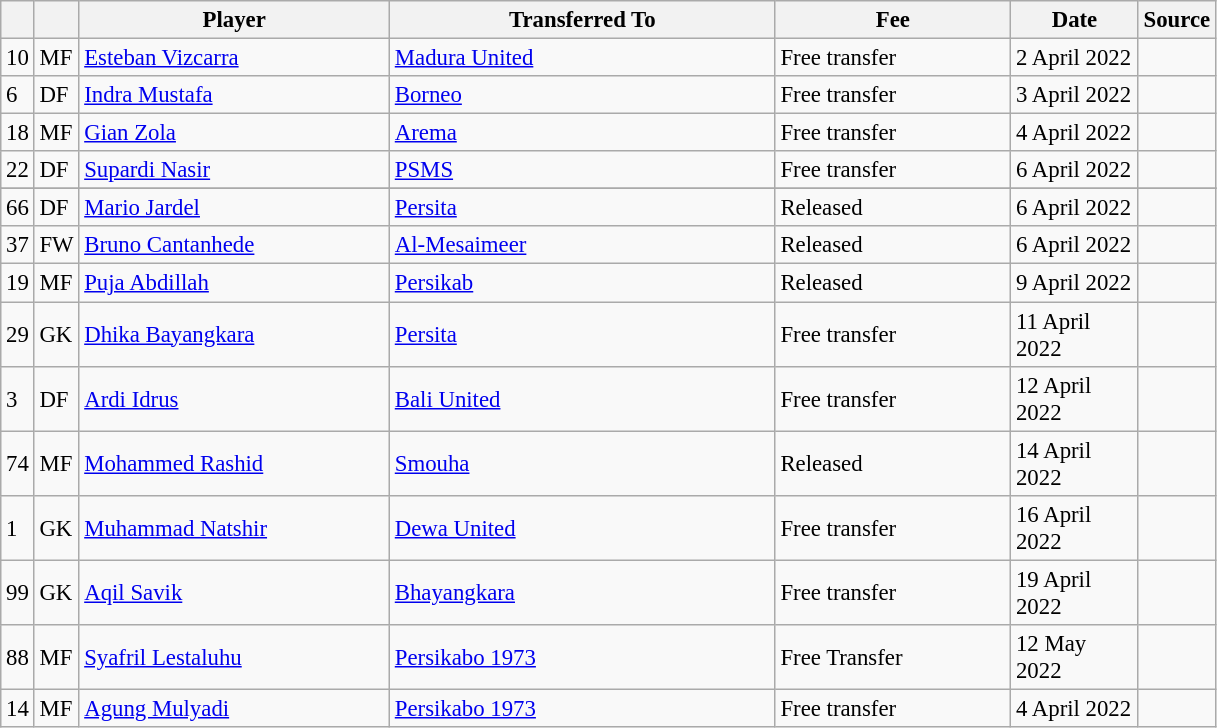<table class="wikitable plainrowheaders sortable" style="font-size:95%">
<tr>
<th></th>
<th></th>
<th scope="col" style="width:200px;"><strong>Player</strong></th>
<th scope="col" style="width:250px;"><strong>Transferred To</strong></th>
<th scope="col" style="width:150px;"><strong>Fee</strong></th>
<th scope="col" style="width:78px;"><strong>Date</strong></th>
<th><strong>Source</strong></th>
</tr>
<tr>
<td>10</td>
<td>MF</td>
<td> <a href='#'>Esteban Vizcarra</a></td>
<td> <a href='#'>Madura United</a></td>
<td>Free transfer</td>
<td>2 April 2022</td>
<td align=center></td>
</tr>
<tr>
<td>6</td>
<td>DF</td>
<td> <a href='#'>Indra Mustafa</a></td>
<td> <a href='#'>Borneo</a></td>
<td>Free transfer</td>
<td>3 April 2022</td>
<td align=center></td>
</tr>
<tr>
<td>18</td>
<td>MF</td>
<td> <a href='#'>Gian Zola</a></td>
<td> <a href='#'>Arema</a></td>
<td>Free transfer</td>
<td>4 April 2022</td>
<td align=center></td>
</tr>
<tr>
<td>22</td>
<td>DF</td>
<td> <a href='#'>Supardi Nasir</a></td>
<td> <a href='#'>PSMS</a></td>
<td>Free transfer</td>
<td>6 April 2022</td>
<td align=center></td>
</tr>
<tr>
</tr>
<tr>
<td>66</td>
<td>DF</td>
<td> <a href='#'>Mario Jardel</a></td>
<td> <a href='#'>Persita</a></td>
<td>Released</td>
<td>6 April 2022</td>
<td align=center></td>
</tr>
<tr>
<td>37</td>
<td>FW</td>
<td> <a href='#'>Bruno Cantanhede</a></td>
<td> <a href='#'>Al-Mesaimeer</a></td>
<td>Released</td>
<td>6 April 2022</td>
<td align=center></td>
</tr>
<tr>
<td>19</td>
<td>MF</td>
<td> <a href='#'>Puja Abdillah</a></td>
<td> <a href='#'>Persikab</a></td>
<td>Released</td>
<td>9 April 2022</td>
<td align=center></td>
</tr>
<tr>
<td>29</td>
<td>GK</td>
<td> <a href='#'>Dhika Bayangkara</a></td>
<td> <a href='#'>Persita</a></td>
<td>Free transfer</td>
<td>11 April 2022</td>
<td align=center></td>
</tr>
<tr>
<td>3</td>
<td>DF</td>
<td> <a href='#'>Ardi Idrus</a></td>
<td> <a href='#'>Bali United</a></td>
<td>Free transfer</td>
<td>12 April 2022</td>
<td align=center></td>
</tr>
<tr>
<td>74</td>
<td>MF</td>
<td> <a href='#'>Mohammed Rashid</a></td>
<td> <a href='#'>Smouha</a></td>
<td>Released</td>
<td>14 April 2022</td>
<td align=center></td>
</tr>
<tr>
<td>1</td>
<td>GK</td>
<td> <a href='#'>Muhammad Natshir</a></td>
<td> <a href='#'>Dewa United</a></td>
<td>Free transfer</td>
<td>16 April 2022</td>
<td align=center></td>
</tr>
<tr>
<td>99</td>
<td>GK</td>
<td> <a href='#'>Aqil Savik</a></td>
<td> <a href='#'>Bhayangkara</a></td>
<td>Free transfer</td>
<td>19 April 2022</td>
<td align=center></td>
</tr>
<tr>
<td>88</td>
<td>MF</td>
<td> <a href='#'>Syafril Lestaluhu</a></td>
<td> <a href='#'>Persikabo 1973</a></td>
<td>Free Transfer</td>
<td>12 May 2022</td>
<td align=center></td>
</tr>
<tr>
<td>14</td>
<td>MF</td>
<td> <a href='#'>Agung Mulyadi</a></td>
<td> <a href='#'>Persikabo 1973</a></td>
<td>Free transfer</td>
<td>4 April 2022</td>
<td align=center></td>
</tr>
</table>
